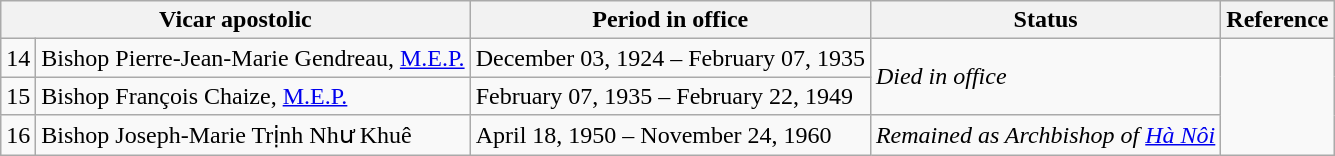<table class="wikitable">
<tr>
<th colspan="2">Vicar apostolic</th>
<th>Period in office</th>
<th>Status</th>
<th>Reference</th>
</tr>
<tr>
<td>14</td>
<td>Bishop Pierre-Jean-Marie Gendreau, <a href='#'>M.E.P.</a></td>
<td>December 03, 1924 – February 07, 1935</td>
<td rowspan=2><em>Died in office</em></td>
<td rowspan=3></td>
</tr>
<tr>
<td>15</td>
<td>Bishop François Chaize, <a href='#'>M.E.P.</a></td>
<td>February 07, 1935 – February 22, 1949</td>
</tr>
<tr>
<td>16</td>
<td>Bishop Joseph-Marie Trịnh Như Khuê</td>
<td>April 18, 1950 – November 24, 1960</td>
<td><em>Remained as Archbishop of <a href='#'>Hà Nôi</a></em></td>
</tr>
</table>
